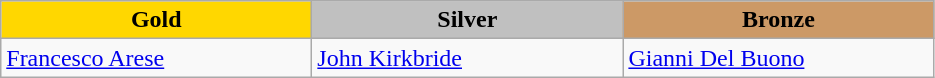<table class="wikitable" style="text-align:left">
<tr align="center">
<td width=200 bgcolor=gold><strong>Gold</strong></td>
<td width=200 bgcolor=silver><strong>Silver</strong></td>
<td width=200 bgcolor=CC9966><strong>Bronze</strong></td>
</tr>
<tr>
<td><a href='#'>Francesco Arese</a><br><em></em></td>
<td><a href='#'>John Kirkbride</a><br><em></em></td>
<td><a href='#'>Gianni Del Buono</a><br><em></em></td>
</tr>
</table>
